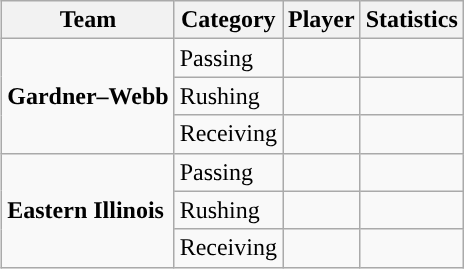<table class="wikitable" style="float: right;">
<tr>
<th>Team</th>
<th>Category</th>
<th>Player</th>
<th>Statistics</th>
</tr>
<tr>
<td rowspan=3><strong>Gardner–Webb</strong></td>
<td>Passing</td>
<td></td>
<td></td>
</tr>
<tr>
<td>Rushing</td>
<td></td>
<td></td>
</tr>
<tr>
<td>Receiving</td>
<td></td>
<td></td>
</tr>
<tr>
<td rowspan=3><strong>Eastern Illinois</strong></td>
<td>Passing</td>
<td></td>
<td></td>
</tr>
<tr>
<td>Rushing</td>
<td></td>
<td></td>
</tr>
<tr>
<td>Receiving</td>
<td></td>
<td></td>
</tr>
</table>
